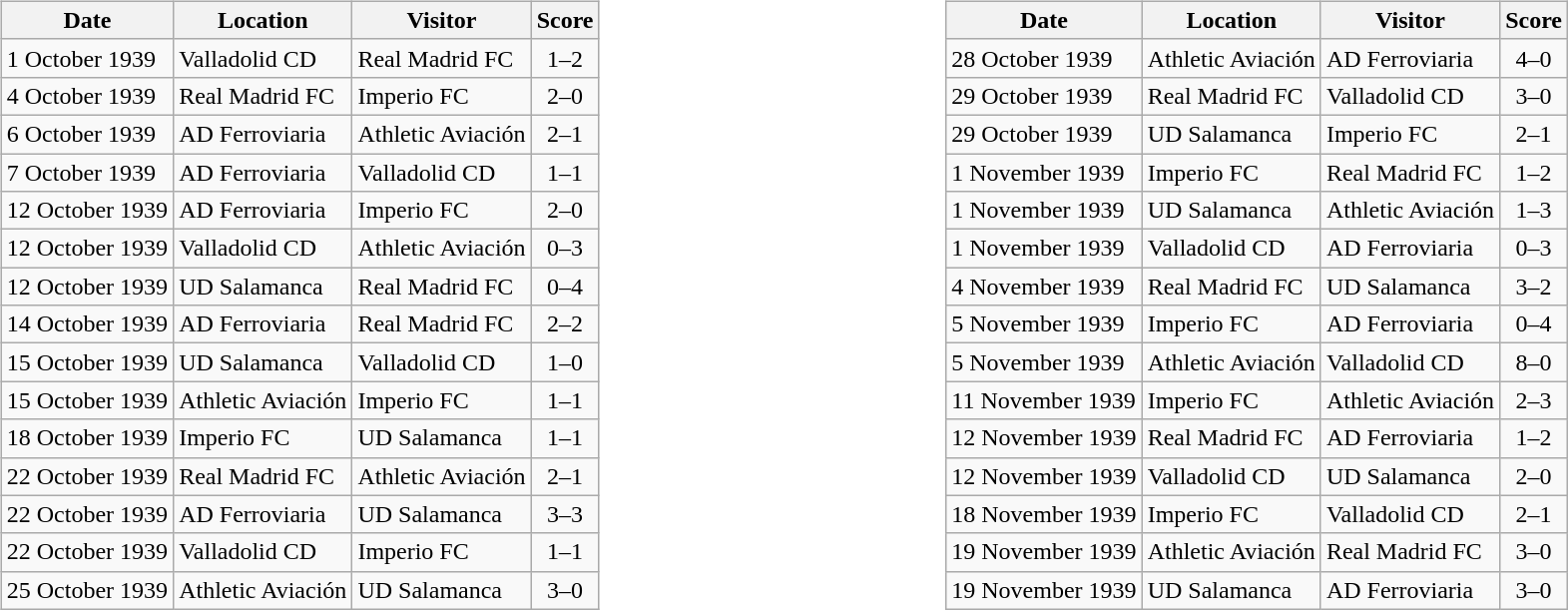<table width="100%">
<tr>
<td valign="top" width="50%"><br><table class="wikitable">
<tr>
<th>Date</th>
<th>Location</th>
<th>Visitor</th>
<th>Score</th>
</tr>
<tr>
<td>1 October 1939</td>
<td>Valladolid CD</td>
<td>Real Madrid FC</td>
<td align="center">1–2</td>
</tr>
<tr>
<td>4 October 1939</td>
<td>Real Madrid FC</td>
<td>Imperio FC</td>
<td align="center">2–0</td>
</tr>
<tr>
<td>6 October 1939</td>
<td>AD Ferroviaria</td>
<td>Athletic Aviación</td>
<td align="center">2–1</td>
</tr>
<tr>
<td>7 October 1939</td>
<td>AD Ferroviaria</td>
<td>Valladolid CD</td>
<td align="center">1–1</td>
</tr>
<tr>
<td>12 October 1939</td>
<td>AD Ferroviaria</td>
<td>Imperio FC</td>
<td align="center">2–0</td>
</tr>
<tr>
<td>12 October 1939</td>
<td>Valladolid CD</td>
<td>Athletic Aviación</td>
<td align="center">0–3</td>
</tr>
<tr>
<td>12 October 1939</td>
<td>UD Salamanca</td>
<td>Real Madrid FC</td>
<td align="center">0–4</td>
</tr>
<tr>
<td>14 October 1939</td>
<td>AD Ferroviaria</td>
<td>Real Madrid FC</td>
<td align="center">2–2</td>
</tr>
<tr>
<td>15 October 1939</td>
<td>UD Salamanca</td>
<td>Valladolid CD</td>
<td align="center">1–0</td>
</tr>
<tr>
<td>15 October 1939</td>
<td>Athletic Aviación</td>
<td>Imperio FC</td>
<td align="center">1–1</td>
</tr>
<tr>
<td>18 October 1939</td>
<td>Imperio FC</td>
<td>UD Salamanca</td>
<td align="center">1–1</td>
</tr>
<tr>
<td>22 October 1939</td>
<td>Real Madrid FC</td>
<td>Athletic Aviación</td>
<td align="center">2–1</td>
</tr>
<tr>
<td>22 October 1939</td>
<td>AD Ferroviaria</td>
<td>UD Salamanca</td>
<td align="center">3–3</td>
</tr>
<tr>
<td>22 October 1939</td>
<td>Valladolid CD</td>
<td>Imperio FC</td>
<td align="center">1–1</td>
</tr>
<tr>
<td>25 October 1939</td>
<td>Athletic Aviación</td>
<td>UD Salamanca</td>
<td align="center">3–0</td>
</tr>
</table>
</td>
<td valign="top" width="50%"><br><table class="wikitable">
<tr>
<th>Date</th>
<th>Location</th>
<th>Visitor</th>
<th>Score</th>
</tr>
<tr>
<td>28 October 1939</td>
<td>Athletic Aviación</td>
<td>AD Ferroviaria</td>
<td align="center">4–0</td>
</tr>
<tr>
<td>29 October 1939</td>
<td>Real Madrid FC</td>
<td>Valladolid CD</td>
<td align="center">3–0</td>
</tr>
<tr>
<td>29 October 1939</td>
<td>UD Salamanca</td>
<td>Imperio FC</td>
<td align="center">2–1</td>
</tr>
<tr>
<td>1 November 1939</td>
<td>Imperio FC</td>
<td>Real Madrid FC</td>
<td align="center">1–2</td>
</tr>
<tr>
<td>1 November 1939</td>
<td>UD Salamanca</td>
<td>Athletic Aviación</td>
<td align="center">1–3</td>
</tr>
<tr>
<td>1 November 1939</td>
<td>Valladolid CD</td>
<td>AD Ferroviaria</td>
<td align="center">0–3</td>
</tr>
<tr>
<td>4 November 1939</td>
<td>Real Madrid FC</td>
<td>UD Salamanca</td>
<td align="center">3–2</td>
</tr>
<tr>
<td>5 November 1939</td>
<td>Imperio FC</td>
<td>AD Ferroviaria</td>
<td align="center">0–4</td>
</tr>
<tr>
<td>5 November 1939</td>
<td>Athletic Aviación</td>
<td>Valladolid CD</td>
<td align="center">8–0</td>
</tr>
<tr>
<td>11 November 1939</td>
<td>Imperio FC</td>
<td>Athletic Aviación</td>
<td align="center">2–3</td>
</tr>
<tr>
<td>12 November 1939</td>
<td>Real Madrid FC</td>
<td>AD Ferroviaria</td>
<td align="center">1–2</td>
</tr>
<tr>
<td>12 November 1939</td>
<td>Valladolid CD</td>
<td>UD Salamanca</td>
<td align="center">2–0</td>
</tr>
<tr>
<td>18 November 1939</td>
<td>Imperio FC</td>
<td>Valladolid CD</td>
<td align="center">2–1</td>
</tr>
<tr>
<td>19 November 1939</td>
<td>Athletic Aviación</td>
<td>Real Madrid FC</td>
<td align="center">3–0</td>
</tr>
<tr>
<td>19 November 1939</td>
<td>UD Salamanca</td>
<td>AD Ferroviaria</td>
<td align="center">3–0</td>
</tr>
</table>
</td>
</tr>
</table>
